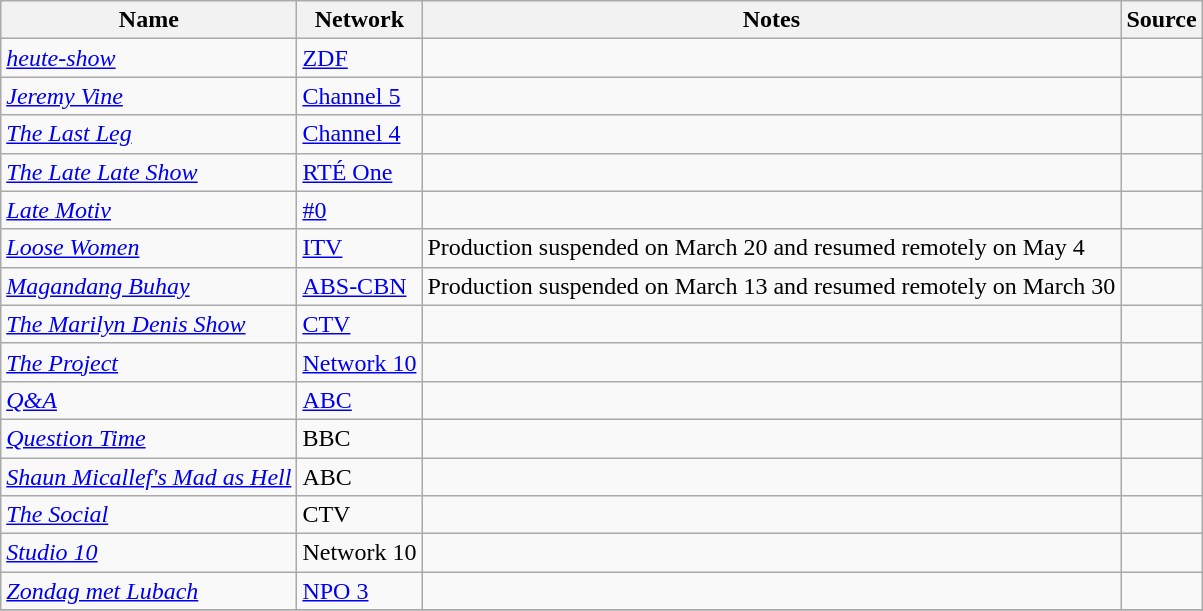<table class="wikitable sortable">
<tr>
<th>Name</th>
<th>Network</th>
<th>Notes</th>
<th>Source</th>
</tr>
<tr>
<td><em><a href='#'>heute-show</a></em></td>
<td><a href='#'>ZDF</a></td>
<td></td>
<td></td>
</tr>
<tr>
<td><em><a href='#'>Jeremy Vine</a></em></td>
<td><a href='#'>Channel 5</a></td>
<td></td>
<td></td>
</tr>
<tr>
<td><em><a href='#'>The Last Leg</a></em></td>
<td><a href='#'>Channel 4</a></td>
<td></td>
<td></td>
</tr>
<tr>
<td><em><a href='#'>The Late Late Show</a></em></td>
<td><a href='#'>RTÉ One</a></td>
<td></td>
<td></td>
</tr>
<tr>
<td><em><a href='#'>Late Motiv</a></em></td>
<td><a href='#'>#0</a></td>
<td></td>
<td></td>
</tr>
<tr>
<td><em><a href='#'>Loose Women</a></em></td>
<td><a href='#'>ITV</a></td>
<td>Production suspended on March 20 and resumed remotely on May 4</td>
<td></td>
</tr>
<tr>
<td><em><a href='#'>Magandang Buhay</a></em></td>
<td><a href='#'>ABS-CBN</a></td>
<td>Production suspended on March 13 and resumed remotely on March 30</td>
<td></td>
</tr>
<tr>
<td><em><a href='#'>The Marilyn Denis Show</a></em></td>
<td><a href='#'>CTV</a></td>
<td></td>
<td></td>
</tr>
<tr>
<td><em><a href='#'>The Project</a></em></td>
<td><a href='#'>Network 10</a></td>
<td></td>
<td></td>
</tr>
<tr>
<td><em><a href='#'>Q&A</a></em></td>
<td><a href='#'>ABC</a></td>
<td></td>
<td></td>
</tr>
<tr>
<td><a href='#'><em>Question Time</em></a></td>
<td>BBC</td>
<td></td>
<td></td>
</tr>
<tr>
<td><em><a href='#'>Shaun Micallef's Mad as Hell</a></em></td>
<td>ABC</td>
<td></td>
<td></td>
</tr>
<tr>
<td><em><a href='#'>The Social</a></em></td>
<td>CTV</td>
<td></td>
<td></td>
</tr>
<tr>
<td><em><a href='#'>Studio 10</a></em></td>
<td>Network 10</td>
<td></td>
<td></td>
</tr>
<tr>
<td><em><a href='#'>Zondag met Lubach</a></em></td>
<td><a href='#'>NPO 3</a></td>
<td></td>
<td></td>
</tr>
<tr>
</tr>
</table>
